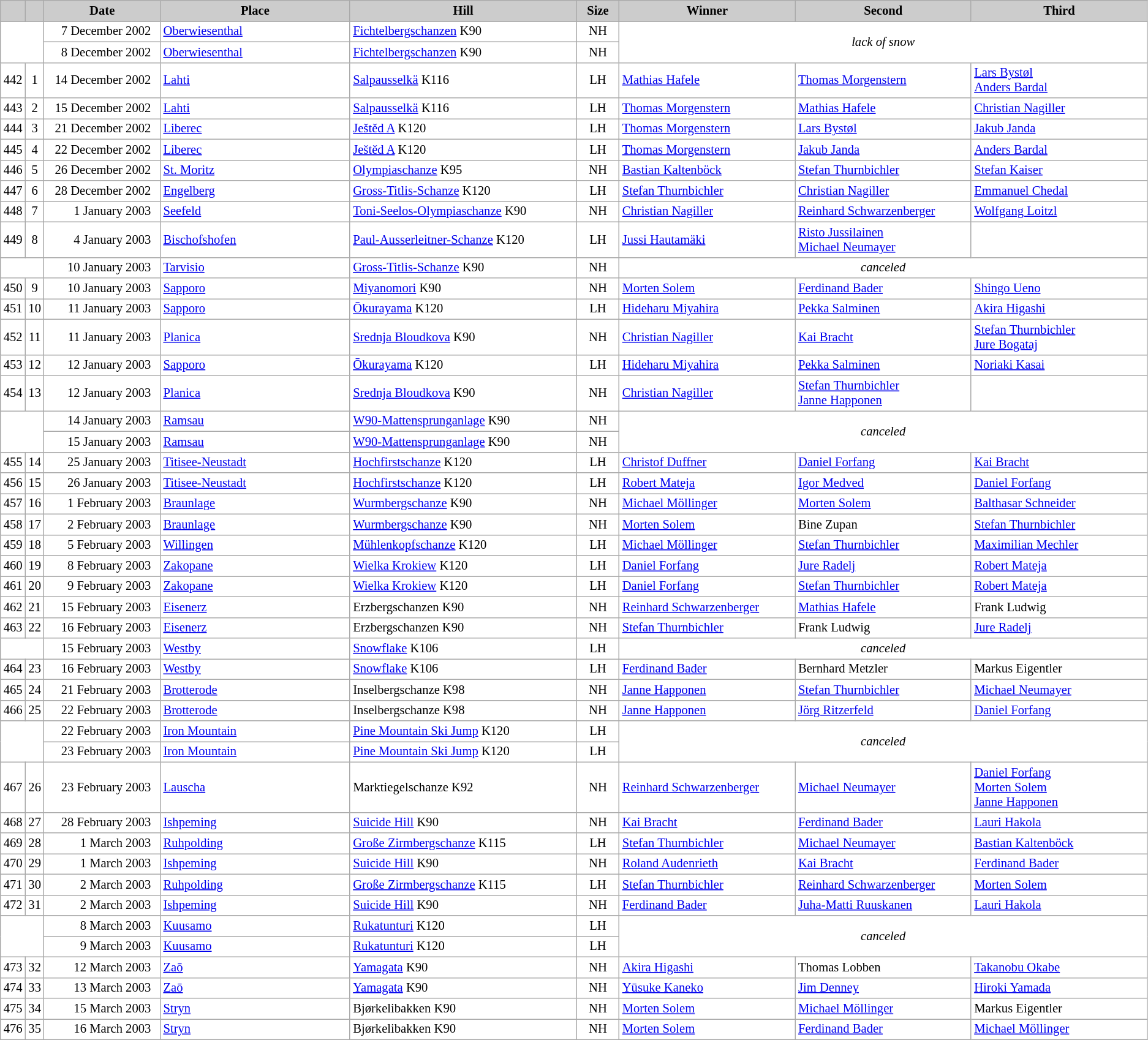<table class="wikitable plainrowheaders" style="background:#fff; font-size:86%; line-height:16px; border:grey solid 1px; border-collapse:collapse;">
<tr style="background:#ccc; text-align:center;">
<th scope="col" style="background:#ccc; width=20 px;"></th>
<th scope="col" style="background:#ccc; width=30 px;"></th>
<th scope="col" style="background:#ccc; width:120px;">Date</th>
<th scope="col" style="background:#ccc; width:200px;">Place</th>
<th scope="col" style="background:#ccc; width:240px;">Hill</th>
<th scope="col" style="background:#ccc; width:40px;">Size</th>
<th scope="col" style="background:#ccc; width:185px;">Winner</th>
<th scope="col" style="background:#ccc; width:185px;">Second</th>
<th scope="col" style="background:#ccc; width:185px;">Third</th>
</tr>
<tr>
<td colspan=2 rowspan=2></td>
<td align=right>7 December 2002  </td>
<td> <a href='#'>Oberwiesenthal</a></td>
<td><a href='#'>Fichtelbergschanzen</a> K90</td>
<td align=center>NH</td>
<td align=center colspan=3 rowspan=2><em>lack of snow</em></td>
</tr>
<tr>
<td align=right>8 December 2002  </td>
<td> <a href='#'>Oberwiesenthal</a></td>
<td><a href='#'>Fichtelbergschanzen</a> K90</td>
<td align=center>NH</td>
</tr>
<tr>
<td align=center>442</td>
<td align=center>1</td>
<td align=right>14 December 2002  </td>
<td> <a href='#'>Lahti</a></td>
<td><a href='#'>Salpausselkä</a> K116</td>
<td align=center>LH</td>
<td> <a href='#'>Mathias Hafele</a></td>
<td> <a href='#'>Thomas Morgenstern</a></td>
<td> <a href='#'>Lars Bystøl</a><br> <a href='#'>Anders Bardal</a></td>
</tr>
<tr>
<td align=center>443</td>
<td align=center>2</td>
<td align=right>15 December 2002  </td>
<td> <a href='#'>Lahti</a></td>
<td><a href='#'>Salpausselkä</a> K116</td>
<td align=center>LH</td>
<td> <a href='#'>Thomas Morgenstern</a></td>
<td> <a href='#'>Mathias Hafele</a></td>
<td> <a href='#'>Christian Nagiller</a></td>
</tr>
<tr>
<td align=center>444</td>
<td align=center>3</td>
<td align=right>21 December 2002  </td>
<td> <a href='#'>Liberec</a></td>
<td><a href='#'>Ještěd A</a> K120</td>
<td align=center>LH</td>
<td> <a href='#'>Thomas Morgenstern</a></td>
<td> <a href='#'>Lars Bystøl</a></td>
<td> <a href='#'>Jakub Janda</a></td>
</tr>
<tr>
<td align=center>445</td>
<td align=center>4</td>
<td align=right>22 December 2002  </td>
<td> <a href='#'>Liberec</a></td>
<td><a href='#'>Ještěd A</a> K120</td>
<td align=center>LH</td>
<td> <a href='#'>Thomas Morgenstern</a></td>
<td> <a href='#'>Jakub Janda</a></td>
<td> <a href='#'>Anders Bardal</a></td>
</tr>
<tr>
<td align=center>446</td>
<td align=center>5</td>
<td align=right>26 December 2002  </td>
<td> <a href='#'>St. Moritz</a></td>
<td><a href='#'>Olympiaschanze</a> K95</td>
<td align=center>NH</td>
<td> <a href='#'>Bastian Kaltenböck</a></td>
<td> <a href='#'>Stefan Thurnbichler</a></td>
<td> <a href='#'>Stefan Kaiser</a></td>
</tr>
<tr>
<td align=center>447</td>
<td align=center>6</td>
<td align=right>28 December 2002  </td>
<td> <a href='#'>Engelberg</a></td>
<td><a href='#'>Gross-Titlis-Schanze</a> K120</td>
<td align=center>LH</td>
<td> <a href='#'>Stefan Thurnbichler</a></td>
<td> <a href='#'>Christian Nagiller</a></td>
<td> <a href='#'>Emmanuel Chedal</a></td>
</tr>
<tr>
<td align=center>448</td>
<td align=center>7</td>
<td align=right>1 January 2003  </td>
<td> <a href='#'>Seefeld</a></td>
<td><a href='#'>Toni-Seelos-Olympiaschanze</a> K90</td>
<td align=center>NH</td>
<td> <a href='#'>Christian Nagiller</a></td>
<td> <a href='#'>Reinhard Schwarzenberger</a></td>
<td> <a href='#'>Wolfgang Loitzl</a></td>
</tr>
<tr>
<td align=center>449</td>
<td align=center>8</td>
<td align=right>4 January 2003  </td>
<td> <a href='#'>Bischofshofen</a></td>
<td><a href='#'>Paul-Ausserleitner-Schanze</a> K120</td>
<td align=center>LH</td>
<td> <a href='#'>Jussi Hautamäki</a></td>
<td> <a href='#'>Risto Jussilainen</a><br> <a href='#'>Michael Neumayer</a></td>
<td></td>
</tr>
<tr>
<td colspan=2></td>
<td align=right>10 January 2003  </td>
<td> <a href='#'>Tarvisio</a></td>
<td><a href='#'>Gross-Titlis-Schanze</a> K90</td>
<td align=center>NH</td>
<td align=center colspan=3><em>canceled</em></td>
</tr>
<tr>
<td align=center>450</td>
<td align=center>9</td>
<td align=right>10 January 2003  </td>
<td> <a href='#'>Sapporo</a></td>
<td><a href='#'>Miyanomori</a> K90</td>
<td align=center>NH</td>
<td> <a href='#'>Morten Solem</a></td>
<td> <a href='#'>Ferdinand Bader</a></td>
<td> <a href='#'>Shingo Ueno</a></td>
</tr>
<tr>
<td align=center>451</td>
<td align=center>10</td>
<td align=right>11 January 2003  </td>
<td> <a href='#'>Sapporo</a></td>
<td><a href='#'>Ōkurayama</a> K120</td>
<td align=center>LH</td>
<td> <a href='#'>Hideharu Miyahira</a></td>
<td> <a href='#'>Pekka Salminen</a></td>
<td> <a href='#'>Akira Higashi</a></td>
</tr>
<tr>
<td align=center>452</td>
<td align=center>11</td>
<td align=right>11 January 2003  </td>
<td> <a href='#'>Planica</a></td>
<td><a href='#'>Srednja Bloudkova</a> K90</td>
<td align=center>NH</td>
<td> <a href='#'>Christian Nagiller</a></td>
<td> <a href='#'>Kai Bracht</a></td>
<td> <a href='#'>Stefan Thurnbichler</a><br> <a href='#'>Jure Bogataj</a></td>
</tr>
<tr>
<td align=center>453</td>
<td align=center>12</td>
<td align=right>12 January 2003  </td>
<td> <a href='#'>Sapporo</a></td>
<td><a href='#'>Ōkurayama</a> K120</td>
<td align=center>LH</td>
<td> <a href='#'>Hideharu Miyahira</a></td>
<td> <a href='#'>Pekka Salminen</a></td>
<td> <a href='#'>Noriaki Kasai</a></td>
</tr>
<tr>
<td align=center>454</td>
<td align=center>13</td>
<td align=right>12 January 2003  </td>
<td> <a href='#'>Planica</a></td>
<td><a href='#'>Srednja Bloudkova</a> K90</td>
<td align=center>NH</td>
<td> <a href='#'>Christian Nagiller</a></td>
<td> <a href='#'>Stefan Thurnbichler</a><br> <a href='#'>Janne Happonen</a></td>
<td></td>
</tr>
<tr>
<td colspan=2 rowspan=2></td>
<td align=right>14 January 2003  </td>
<td> <a href='#'>Ramsau</a></td>
<td><a href='#'>W90-Mattensprunganlage</a> K90</td>
<td align=center>NH</td>
<td align=center colspan=3 rowspan=2><em>canceled</em></td>
</tr>
<tr>
<td align=right>15 January 2003  </td>
<td> <a href='#'>Ramsau</a></td>
<td><a href='#'>W90-Mattensprunganlage</a> K90</td>
<td align=center>NH</td>
</tr>
<tr>
<td align=center>455</td>
<td align=center>14</td>
<td align=right>25 January 2003  </td>
<td> <a href='#'>Titisee-Neustadt</a></td>
<td><a href='#'>Hochfirstschanze</a> K120</td>
<td align=center>LH</td>
<td> <a href='#'>Christof Duffner</a></td>
<td> <a href='#'>Daniel Forfang</a></td>
<td> <a href='#'>Kai Bracht</a></td>
</tr>
<tr>
<td align=center>456</td>
<td align=center>15</td>
<td align=right>26 January 2003  </td>
<td> <a href='#'>Titisee-Neustadt</a></td>
<td><a href='#'>Hochfirstschanze</a> K120</td>
<td align=center>LH</td>
<td> <a href='#'>Robert Mateja</a></td>
<td> <a href='#'>Igor Medved</a></td>
<td> <a href='#'>Daniel Forfang</a></td>
</tr>
<tr>
<td align=center>457</td>
<td align=center>16</td>
<td align=right>1 February 2003  </td>
<td> <a href='#'>Braunlage</a></td>
<td><a href='#'>Wurmbergschanze</a> K90</td>
<td align=center>NH</td>
<td> <a href='#'>Michael Möllinger</a></td>
<td> <a href='#'>Morten Solem</a></td>
<td> <a href='#'>Balthasar Schneider</a></td>
</tr>
<tr>
<td align=center>458</td>
<td align=center>17</td>
<td align=right>2 February 2003  </td>
<td> <a href='#'>Braunlage</a></td>
<td><a href='#'>Wurmbergschanze</a> K90</td>
<td align=center>NH</td>
<td> <a href='#'>Morten Solem</a></td>
<td> Bine Zupan</td>
<td> <a href='#'>Stefan Thurnbichler</a></td>
</tr>
<tr>
<td align=center>459</td>
<td align=center>18</td>
<td align=right>5 February 2003  </td>
<td> <a href='#'>Willingen</a></td>
<td><a href='#'>Mühlenkopfschanze</a> K120</td>
<td align=center>LH</td>
<td> <a href='#'>Michael Möllinger</a></td>
<td> <a href='#'>Stefan Thurnbichler</a></td>
<td> <a href='#'>Maximilian Mechler</a></td>
</tr>
<tr>
<td align=center>460</td>
<td align=center>19</td>
<td align=right>8 February 2003  </td>
<td> <a href='#'>Zakopane</a></td>
<td><a href='#'>Wielka Krokiew</a> K120</td>
<td align=center>LH</td>
<td> <a href='#'>Daniel Forfang</a></td>
<td> <a href='#'>Jure Radelj</a></td>
<td> <a href='#'>Robert Mateja</a></td>
</tr>
<tr>
<td align=center>461</td>
<td align=center>20</td>
<td align=right>9 February 2003  </td>
<td> <a href='#'>Zakopane</a></td>
<td><a href='#'>Wielka Krokiew</a> K120</td>
<td align=center>LH</td>
<td> <a href='#'>Daniel Forfang</a></td>
<td> <a href='#'>Stefan Thurnbichler</a></td>
<td> <a href='#'>Robert Mateja</a></td>
</tr>
<tr>
<td align=center>462</td>
<td align=center>21</td>
<td align=right>15 February 2003  </td>
<td> <a href='#'>Eisenerz</a></td>
<td>Erzbergschanzen K90</td>
<td align=center>NH</td>
<td> <a href='#'>Reinhard Schwarzenberger</a></td>
<td> <a href='#'>Mathias Hafele</a></td>
<td> Frank Ludwig</td>
</tr>
<tr>
<td align=center>463</td>
<td align=center>22</td>
<td align=right>16 February 2003  </td>
<td> <a href='#'>Eisenerz</a></td>
<td>Erzbergschanzen K90</td>
<td align=center>NH</td>
<td> <a href='#'>Stefan Thurnbichler</a></td>
<td> Frank Ludwig</td>
<td> <a href='#'>Jure Radelj</a></td>
</tr>
<tr>
<td colspan=2></td>
<td align=right>15 February 2003  </td>
<td> <a href='#'>Westby</a></td>
<td><a href='#'>Snowflake</a> K106</td>
<td align=center>LH</td>
<td align=center colspan=3><em>canceled</em></td>
</tr>
<tr>
<td align=center>464</td>
<td align=center>23</td>
<td align=right>16 February 2003  </td>
<td> <a href='#'>Westby</a></td>
<td><a href='#'>Snowflake</a> K106</td>
<td align=center>LH</td>
<td> <a href='#'>Ferdinand Bader</a></td>
<td> Bernhard Metzler</td>
<td> Markus Eigentler</td>
</tr>
<tr>
<td align=center>465</td>
<td align=center>24</td>
<td align=right>21 February 2003  </td>
<td> <a href='#'>Brotterode</a></td>
<td>Inselbergschanze K98</td>
<td align=center>NH</td>
<td> <a href='#'>Janne Happonen</a></td>
<td> <a href='#'>Stefan Thurnbichler</a></td>
<td> <a href='#'>Michael Neumayer</a></td>
</tr>
<tr>
<td align=center>466</td>
<td align=center>25</td>
<td align=right>22 February 2003  </td>
<td> <a href='#'>Brotterode</a></td>
<td>Inselbergschanze K98</td>
<td align=center>NH</td>
<td> <a href='#'>Janne Happonen</a></td>
<td> <a href='#'>Jörg Ritzerfeld</a></td>
<td> <a href='#'>Daniel Forfang</a></td>
</tr>
<tr>
<td colspan=2 rowspan=2></td>
<td align=right>22 February 2003  </td>
<td> <a href='#'>Iron Mountain</a></td>
<td><a href='#'>Pine Mountain Ski Jump</a> K120</td>
<td align=center>LH</td>
<td align=center colspan=3 rowspan=2><em>canceled</em></td>
</tr>
<tr>
<td align=right>23 February 2003  </td>
<td> <a href='#'>Iron Mountain</a></td>
<td><a href='#'>Pine Mountain Ski Jump</a> K120</td>
<td align=center>LH</td>
</tr>
<tr>
<td align=center>467</td>
<td align=center>26</td>
<td align=right>23 February 2003  </td>
<td> <a href='#'>Lauscha</a></td>
<td>Marktiegelschanze K92</td>
<td align=center>NH</td>
<td> <a href='#'>Reinhard Schwarzenberger</a></td>
<td> <a href='#'>Michael Neumayer</a></td>
<td> <a href='#'>Daniel Forfang</a><br> <a href='#'>Morten Solem</a><br> <a href='#'>Janne Happonen</a></td>
</tr>
<tr>
<td align=center>468</td>
<td align=center>27</td>
<td align=right>28 February 2003  </td>
<td> <a href='#'>Ishpeming</a></td>
<td><a href='#'>Suicide Hill</a> K90</td>
<td align=center>NH</td>
<td> <a href='#'>Kai Bracht</a></td>
<td> <a href='#'>Ferdinand Bader</a></td>
<td> <a href='#'>Lauri Hakola</a></td>
</tr>
<tr>
<td align=center>469</td>
<td align=center>28</td>
<td align=right>1 March 2003  </td>
<td> <a href='#'>Ruhpolding</a></td>
<td><a href='#'>Große Zirmbergschanze</a> K115</td>
<td align=center>LH</td>
<td> <a href='#'>Stefan Thurnbichler</a></td>
<td> <a href='#'>Michael Neumayer</a></td>
<td> <a href='#'>Bastian Kaltenböck</a></td>
</tr>
<tr>
<td align=center>470</td>
<td align=center>29</td>
<td align=right>1 March 2003  </td>
<td> <a href='#'>Ishpeming</a></td>
<td><a href='#'>Suicide Hill</a> K90</td>
<td align=center>NH</td>
<td> <a href='#'>Roland Audenrieth</a></td>
<td> <a href='#'>Kai Bracht</a></td>
<td> <a href='#'>Ferdinand Bader</a></td>
</tr>
<tr>
<td align=center>471</td>
<td align=center>30</td>
<td align=right>2 March 2003  </td>
<td> <a href='#'>Ruhpolding</a></td>
<td><a href='#'>Große Zirmbergschanze</a> K115</td>
<td align=center>LH</td>
<td> <a href='#'>Stefan Thurnbichler</a></td>
<td> <a href='#'>Reinhard Schwarzenberger</a></td>
<td> <a href='#'>Morten Solem</a></td>
</tr>
<tr>
<td align=center>472</td>
<td align=center>31</td>
<td align=right>2 March 2003  </td>
<td> <a href='#'>Ishpeming</a></td>
<td><a href='#'>Suicide Hill</a> K90</td>
<td align=center>NH</td>
<td> <a href='#'>Ferdinand Bader</a></td>
<td> <a href='#'>Juha-Matti Ruuskanen</a></td>
<td> <a href='#'>Lauri Hakola</a></td>
</tr>
<tr>
<td colspan=2 rowspan=2></td>
<td align=right>8 March 2003  </td>
<td> <a href='#'>Kuusamo</a></td>
<td><a href='#'>Rukatunturi</a> K120</td>
<td align=center>LH</td>
<td align=center colspan=3 rowspan=2><em>canceled</em></td>
</tr>
<tr>
<td align=right>9 March 2003  </td>
<td> <a href='#'>Kuusamo</a></td>
<td><a href='#'>Rukatunturi</a> K120</td>
<td align=center>LH</td>
</tr>
<tr>
<td align=center>473</td>
<td align=center>32</td>
<td align=right>12 March 2003  </td>
<td> <a href='#'>Zaō</a></td>
<td><a href='#'>Yamagata</a> K90</td>
<td align=center>NH</td>
<td> <a href='#'>Akira Higashi</a></td>
<td> Thomas Lobben</td>
<td> <a href='#'>Takanobu Okabe</a></td>
</tr>
<tr>
<td align=center>474</td>
<td align=center>33</td>
<td align=right>13 March 2003  </td>
<td> <a href='#'>Zaō</a></td>
<td><a href='#'>Yamagata</a> K90</td>
<td align=center>NH</td>
<td> <a href='#'>Yūsuke Kaneko</a></td>
<td> <a href='#'>Jim Denney</a></td>
<td> <a href='#'>Hiroki Yamada</a></td>
</tr>
<tr>
<td align=center>475</td>
<td align=center>34</td>
<td align=right>15 March 2003  </td>
<td> <a href='#'>Stryn</a></td>
<td>Bjørkelibakken K90</td>
<td align=center>NH</td>
<td> <a href='#'>Morten Solem</a></td>
<td> <a href='#'>Michael Möllinger</a></td>
<td> Markus Eigentler</td>
</tr>
<tr>
<td align=center>476</td>
<td align=center>35</td>
<td align=right>16 March 2003  </td>
<td> <a href='#'>Stryn</a></td>
<td>Bjørkelibakken K90</td>
<td align=center>NH</td>
<td> <a href='#'>Morten Solem</a></td>
<td> <a href='#'>Ferdinand Bader</a></td>
<td> <a href='#'>Michael Möllinger</a></td>
</tr>
</table>
